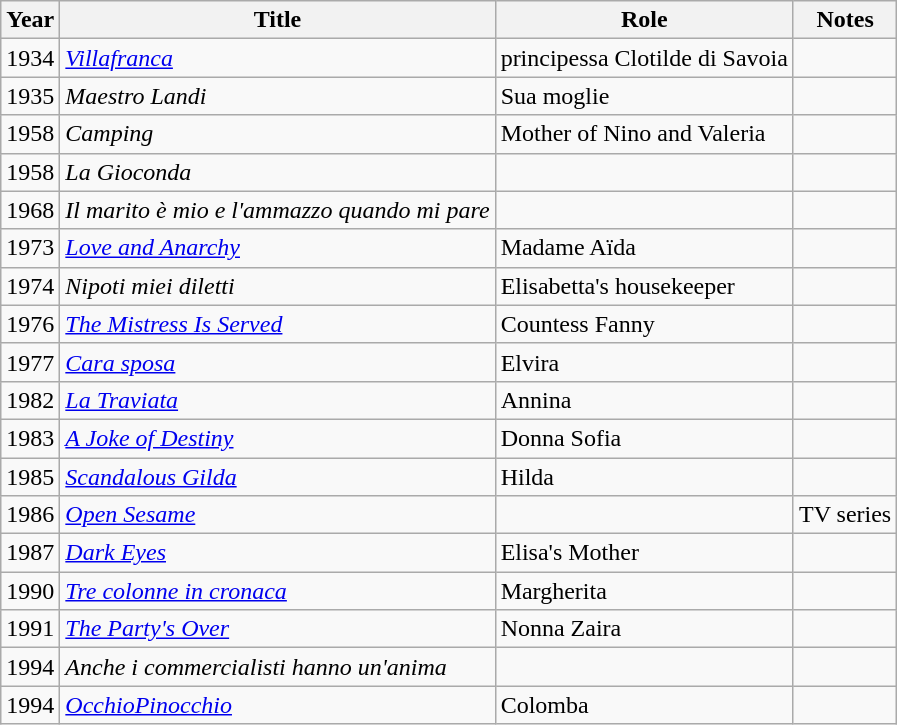<table class="wikitable">
<tr>
<th>Year</th>
<th>Title</th>
<th>Role</th>
<th>Notes</th>
</tr>
<tr>
<td>1934</td>
<td><em><a href='#'>Villafranca</a></em></td>
<td>principessa Clotilde di Savoia</td>
<td></td>
</tr>
<tr>
<td>1935</td>
<td><em>Maestro Landi</em></td>
<td>Sua moglie</td>
<td></td>
</tr>
<tr>
<td>1958</td>
<td><em>Camping</em></td>
<td>Mother of Nino and Valeria</td>
<td></td>
</tr>
<tr>
<td>1958</td>
<td><em>La Gioconda</em></td>
<td></td>
<td></td>
</tr>
<tr>
<td>1968</td>
<td><em>Il marito è mio e l'ammazzo quando mi pare</em></td>
<td></td>
<td></td>
</tr>
<tr>
<td>1973</td>
<td><em><a href='#'>Love and Anarchy</a></em></td>
<td>Madame Aïda</td>
<td></td>
</tr>
<tr>
<td>1974</td>
<td><em>Nipoti miei diletti</em></td>
<td>Elisabetta's housekeeper</td>
<td></td>
</tr>
<tr>
<td>1976</td>
<td><em><a href='#'>The Mistress Is Served</a></em></td>
<td>Countess Fanny</td>
<td></td>
</tr>
<tr>
<td>1977</td>
<td><em><a href='#'>Cara sposa</a></em></td>
<td>Elvira</td>
<td></td>
</tr>
<tr>
<td>1982</td>
<td><em><a href='#'>La Traviata</a></em></td>
<td>Annina</td>
<td></td>
</tr>
<tr>
<td>1983</td>
<td><em><a href='#'>A Joke of Destiny</a></em></td>
<td>Donna Sofia</td>
<td></td>
</tr>
<tr>
<td>1985</td>
<td><em><a href='#'>Scandalous Gilda</a></em></td>
<td>Hilda</td>
<td></td>
</tr>
<tr>
<td>1986</td>
<td><em><a href='#'>Open Sesame</a></em></td>
<td></td>
<td>TV series</td>
</tr>
<tr>
<td>1987</td>
<td><em><a href='#'>Dark Eyes</a></em></td>
<td>Elisa's Mother</td>
<td></td>
</tr>
<tr>
<td>1990</td>
<td><em><a href='#'>Tre colonne in cronaca</a></em></td>
<td>Margherita</td>
<td></td>
</tr>
<tr>
<td>1991</td>
<td><em><a href='#'>The Party's Over</a></em></td>
<td>Nonna Zaira</td>
<td></td>
</tr>
<tr>
<td>1994</td>
<td><em>Anche i commercialisti hanno un'anima</em></td>
<td></td>
<td></td>
</tr>
<tr>
<td>1994</td>
<td><em><a href='#'>OcchioPinocchio</a></em></td>
<td>Colomba</td>
<td></td>
</tr>
</table>
